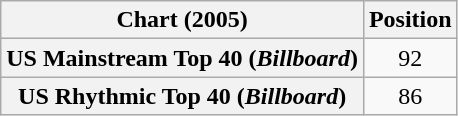<table class="wikitable plainrowheaders" style="text-align:center">
<tr>
<th scope="col">Chart (2005)</th>
<th scope="col">Position</th>
</tr>
<tr>
<th scope="row">US Mainstream Top 40 (<em>Billboard</em>)</th>
<td>92</td>
</tr>
<tr>
<th scope="row">US Rhythmic Top 40 (<em>Billboard</em>)</th>
<td>86</td>
</tr>
</table>
